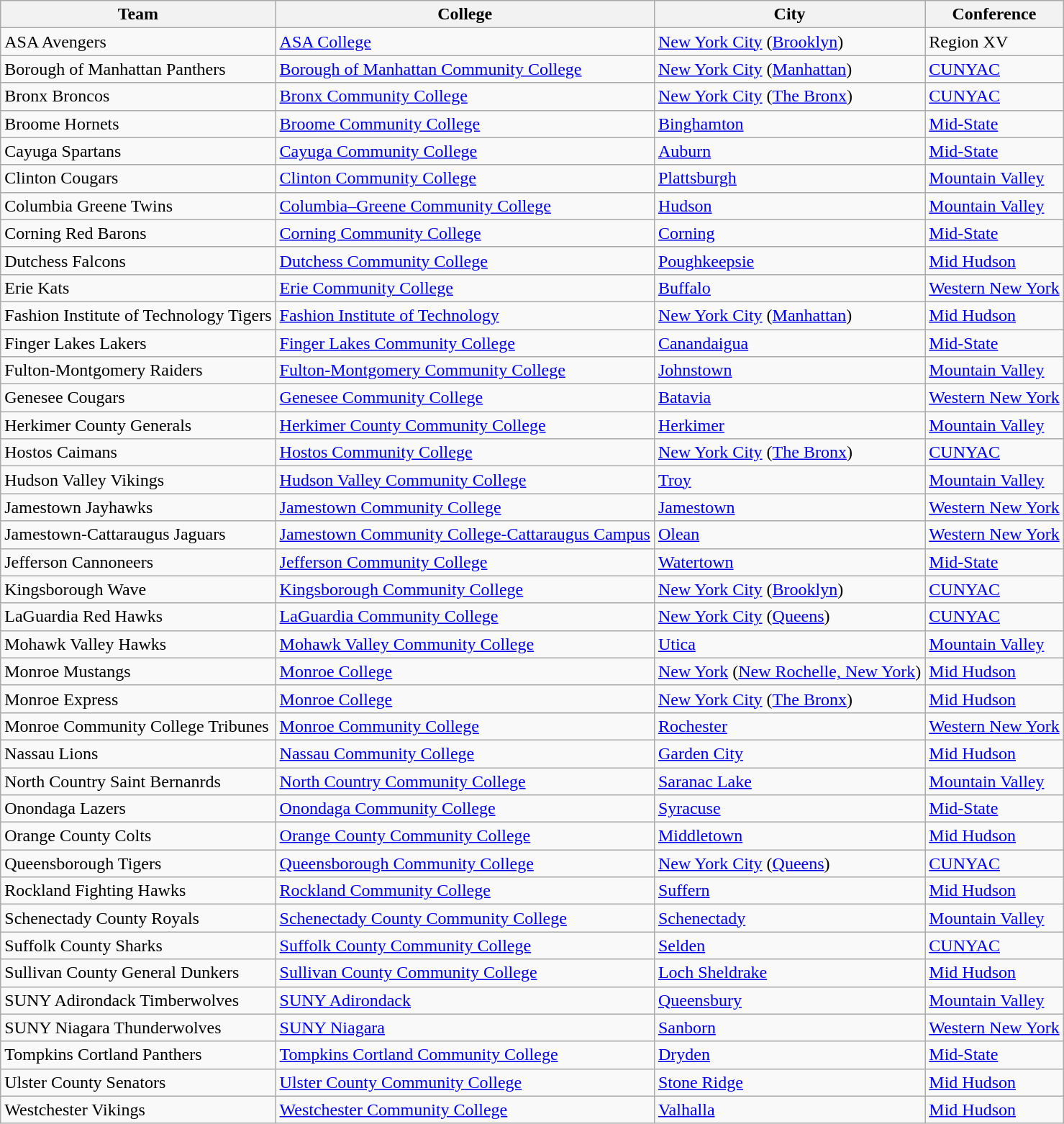<table class="sortable wikitable">
<tr>
<th>Team</th>
<th>College</th>
<th>City</th>
<th>Conference</th>
</tr>
<tr>
<td>ASA Avengers</td>
<td><a href='#'>ASA College</a></td>
<td><a href='#'>New York City</a> (<a href='#'>Brooklyn</a>)</td>
<td>Region XV</td>
</tr>
<tr>
<td>Borough of Manhattan Panthers</td>
<td><a href='#'>Borough of Manhattan Community College</a></td>
<td><a href='#'>New York City</a> (<a href='#'>Manhattan</a>)</td>
<td><a href='#'>CUNYAC</a></td>
</tr>
<tr>
<td>Bronx Broncos</td>
<td><a href='#'>Bronx Community College</a></td>
<td><a href='#'>New York City</a> (<a href='#'>The Bronx</a>)</td>
<td><a href='#'>CUNYAC</a></td>
</tr>
<tr>
<td>Broome Hornets</td>
<td><a href='#'>Broome Community College</a></td>
<td><a href='#'>Binghamton</a></td>
<td><a href='#'>Mid-State</a></td>
</tr>
<tr>
<td>Cayuga Spartans</td>
<td><a href='#'>Cayuga Community College</a></td>
<td><a href='#'>Auburn</a></td>
<td><a href='#'>Mid-State</a></td>
</tr>
<tr>
<td>Clinton Cougars</td>
<td><a href='#'>Clinton Community College</a></td>
<td><a href='#'>Plattsburgh</a></td>
<td><a href='#'>Mountain Valley</a></td>
</tr>
<tr>
<td>Columbia Greene Twins</td>
<td><a href='#'>Columbia–Greene Community College</a></td>
<td><a href='#'>Hudson</a></td>
<td><a href='#'>Mountain Valley</a></td>
</tr>
<tr>
<td>Corning Red Barons</td>
<td><a href='#'>Corning Community College</a></td>
<td><a href='#'>Corning</a></td>
<td><a href='#'>Mid-State</a></td>
</tr>
<tr>
<td>Dutchess Falcons</td>
<td><a href='#'>Dutchess Community College</a></td>
<td><a href='#'>Poughkeepsie</a></td>
<td><a href='#'>Mid Hudson</a></td>
</tr>
<tr>
<td>Erie Kats</td>
<td><a href='#'>Erie Community College</a></td>
<td><a href='#'>Buffalo</a></td>
<td><a href='#'>Western New York</a></td>
</tr>
<tr>
<td>Fashion Institute of Technology Tigers</td>
<td><a href='#'>Fashion Institute of Technology</a></td>
<td><a href='#'>New York City</a> (<a href='#'>Manhattan</a>)</td>
<td><a href='#'>Mid Hudson</a></td>
</tr>
<tr>
<td>Finger Lakes Lakers</td>
<td><a href='#'>Finger Lakes Community College</a></td>
<td><a href='#'>Canandaigua</a></td>
<td><a href='#'>Mid-State</a></td>
</tr>
<tr>
<td>Fulton-Montgomery Raiders</td>
<td><a href='#'>Fulton-Montgomery Community College</a></td>
<td><a href='#'>Johnstown</a></td>
<td><a href='#'>Mountain Valley</a></td>
</tr>
<tr>
<td>Genesee Cougars</td>
<td><a href='#'>Genesee Community College</a></td>
<td><a href='#'>Batavia</a></td>
<td><a href='#'>Western New York</a></td>
</tr>
<tr>
<td>Herkimer County Generals</td>
<td><a href='#'>Herkimer County Community College</a></td>
<td><a href='#'>Herkimer</a></td>
<td><a href='#'>Mountain Valley</a></td>
</tr>
<tr>
<td>Hostos Caimans</td>
<td><a href='#'>Hostos Community College</a></td>
<td><a href='#'>New York City</a> (<a href='#'>The Bronx</a>)</td>
<td><a href='#'>CUNYAC</a></td>
</tr>
<tr>
<td>Hudson Valley Vikings</td>
<td><a href='#'>Hudson Valley Community College</a></td>
<td><a href='#'>Troy</a></td>
<td><a href='#'>Mountain Valley</a></td>
</tr>
<tr>
<td>Jamestown Jayhawks</td>
<td><a href='#'>Jamestown Community College</a></td>
<td><a href='#'>Jamestown</a></td>
<td><a href='#'>Western New York</a></td>
</tr>
<tr>
<td>Jamestown-Cattaraugus Jaguars</td>
<td><a href='#'>Jamestown Community College-Cattaraugus Campus</a></td>
<td><a href='#'>Olean</a></td>
<td><a href='#'>Western New York</a></td>
</tr>
<tr>
<td>Jefferson Cannoneers</td>
<td><a href='#'>Jefferson Community College</a></td>
<td><a href='#'>Watertown</a></td>
<td><a href='#'>Mid-State</a></td>
</tr>
<tr>
<td>Kingsborough Wave</td>
<td><a href='#'>Kingsborough Community College</a></td>
<td><a href='#'>New York City</a> (<a href='#'>Brooklyn</a>)</td>
<td><a href='#'>CUNYAC</a></td>
</tr>
<tr>
<td>LaGuardia Red Hawks</td>
<td><a href='#'>LaGuardia Community College</a></td>
<td><a href='#'>New York City</a> (<a href='#'>Queens</a>)</td>
<td><a href='#'>CUNYAC</a></td>
</tr>
<tr>
<td>Mohawk Valley Hawks</td>
<td><a href='#'>Mohawk Valley Community College</a></td>
<td><a href='#'>Utica</a></td>
<td><a href='#'>Mountain Valley</a></td>
</tr>
<tr>
<td>Monroe Mustangs</td>
<td><a href='#'>Monroe College</a></td>
<td><a href='#'>New York</a> (<a href='#'>New Rochelle, New York</a>)</td>
<td><a href='#'>Mid Hudson</a></td>
</tr>
<tr>
<td>Monroe Express</td>
<td><a href='#'>Monroe College</a></td>
<td><a href='#'>New York City</a> (<a href='#'>The Bronx</a>)</td>
<td><a href='#'>Mid Hudson</a></td>
</tr>
<tr>
<td>Monroe Community College Tribunes</td>
<td><a href='#'>Monroe Community College</a></td>
<td><a href='#'>Rochester</a></td>
<td><a href='#'>Western New York</a></td>
</tr>
<tr>
<td>Nassau Lions</td>
<td><a href='#'>Nassau Community College</a></td>
<td><a href='#'>Garden City</a></td>
<td><a href='#'>Mid Hudson</a></td>
</tr>
<tr>
<td>North Country Saint Bernanrds</td>
<td><a href='#'>North Country Community College</a></td>
<td><a href='#'>Saranac Lake</a></td>
<td><a href='#'>Mountain Valley</a></td>
</tr>
<tr>
<td>Onondaga Lazers</td>
<td><a href='#'>Onondaga Community College</a></td>
<td><a href='#'>Syracuse</a></td>
<td><a href='#'>Mid-State</a></td>
</tr>
<tr>
<td>Orange County Colts</td>
<td><a href='#'>Orange County Community College</a></td>
<td><a href='#'>Middletown</a></td>
<td><a href='#'>Mid Hudson</a></td>
</tr>
<tr>
<td>Queensborough Tigers</td>
<td><a href='#'>Queensborough Community College</a></td>
<td><a href='#'>New York City</a> (<a href='#'>Queens</a>)</td>
<td><a href='#'>CUNYAC</a></td>
</tr>
<tr>
<td>Rockland Fighting Hawks</td>
<td><a href='#'>Rockland Community College</a></td>
<td><a href='#'>Suffern</a></td>
<td><a href='#'>Mid Hudson</a></td>
</tr>
<tr>
<td>Schenectady County Royals</td>
<td><a href='#'>Schenectady County Community College</a></td>
<td><a href='#'>Schenectady</a></td>
<td><a href='#'>Mountain Valley</a></td>
</tr>
<tr>
<td>Suffolk County Sharks</td>
<td><a href='#'>Suffolk County Community College</a></td>
<td><a href='#'>Selden</a></td>
<td><a href='#'>CUNYAC</a></td>
</tr>
<tr>
<td>Sullivan County General Dunkers</td>
<td><a href='#'>Sullivan County Community College</a></td>
<td><a href='#'>Loch Sheldrake</a></td>
<td><a href='#'>Mid Hudson</a></td>
</tr>
<tr>
<td>SUNY Adirondack Timberwolves</td>
<td><a href='#'>SUNY Adirondack</a></td>
<td><a href='#'>Queensbury</a></td>
<td><a href='#'>Mountain Valley</a></td>
</tr>
<tr>
<td>SUNY Niagara Thunderwolves</td>
<td><a href='#'>SUNY Niagara</a></td>
<td><a href='#'>Sanborn</a></td>
<td><a href='#'>Western New York</a></td>
</tr>
<tr>
<td>Tompkins Cortland Panthers</td>
<td><a href='#'>Tompkins Cortland Community College</a></td>
<td><a href='#'>Dryden</a></td>
<td><a href='#'>Mid-State</a></td>
</tr>
<tr>
<td>Ulster County Senators</td>
<td><a href='#'>Ulster County Community College</a></td>
<td><a href='#'>Stone Ridge</a></td>
<td><a href='#'>Mid Hudson</a></td>
</tr>
<tr>
<td>Westchester Vikings</td>
<td><a href='#'>Westchester Community College</a></td>
<td><a href='#'>Valhalla</a></td>
<td><a href='#'>Mid Hudson</a></td>
</tr>
</table>
